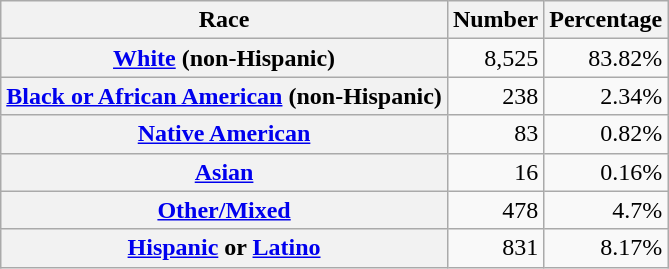<table class="wikitable" style="text-align:right">
<tr>
<th scope="col">Race</th>
<th scope="col">Number</th>
<th scope="col">Percentage</th>
</tr>
<tr>
<th scope="row"><a href='#'>White</a> (non-Hispanic)</th>
<td>8,525</td>
<td>83.82%</td>
</tr>
<tr>
<th scope="row"><a href='#'>Black or African American</a> (non-Hispanic)</th>
<td>238</td>
<td>2.34%</td>
</tr>
<tr>
<th scope="row"><a href='#'>Native American</a></th>
<td>83</td>
<td>0.82%</td>
</tr>
<tr>
<th scope="row"><a href='#'>Asian</a></th>
<td>16</td>
<td>0.16%</td>
</tr>
<tr>
<th scope="row"><a href='#'>Other/Mixed</a></th>
<td>478</td>
<td>4.7%</td>
</tr>
<tr>
<th scope="row"><a href='#'>Hispanic</a> or <a href='#'>Latino</a></th>
<td>831</td>
<td>8.17%</td>
</tr>
</table>
